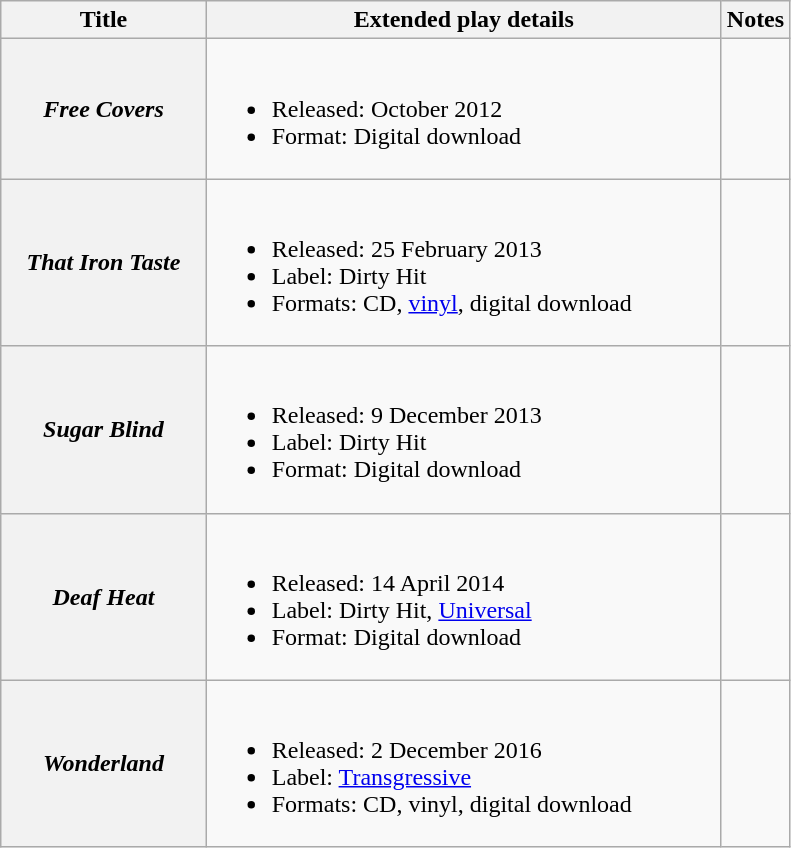<table class="wikitable plainrowheaders">
<tr>
<th scope="col" style="width:8.1em;">Title</th>
<th scope="col" style="width:21em;">Extended play details</th>
<th>Notes</th>
</tr>
<tr>
<th scope="row"><em>Free Covers</em></th>
<td><br><ul><li>Released: October 2012</li><li>Format: Digital download</li></ul></td>
<td></td>
</tr>
<tr>
<th scope="row"><em>That Iron Taste</em></th>
<td><br><ul><li>Released: 25 February 2013</li><li>Label: Dirty Hit</li><li>Formats: CD, <a href='#'>vinyl</a>, digital download</li></ul></td>
<td><br></td>
</tr>
<tr>
<th scope="row"><em>Sugar Blind</em></th>
<td><br><ul><li>Released: 9 December 2013</li><li>Label: Dirty Hit</li><li>Format: Digital download</li></ul></td>
<td><br></td>
</tr>
<tr>
<th scope="row"><em>Deaf Heat</em></th>
<td><br><ul><li>Released: 14 April 2014</li><li>Label: Dirty Hit, <a href='#'>Universal</a></li><li>Format: Digital download</li></ul></td>
<td><br></td>
</tr>
<tr>
<th scope="row"><em>Wonderland</em></th>
<td><br><ul><li>Released: 2 December 2016</li><li>Label: <a href='#'>Transgressive</a></li><li>Formats: CD, vinyl, digital download</li></ul></td>
<td><br></td>
</tr>
</table>
